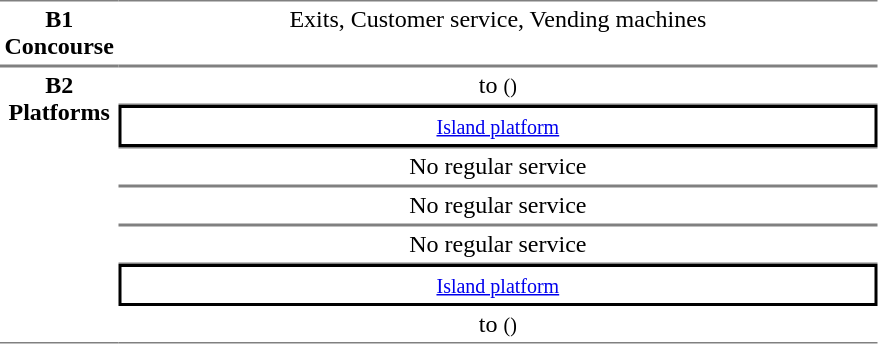<table table border=0 cellspacing=0 cellpadding=3>
<tr>
<td style="border-bottom:solid 1px gray; border-top:solid 1px gray;text-align:center" valign=top><strong>B1<br>Concourse</strong></td>
<td style="border-bottom:solid 1px gray; border-top:solid 1px gray;text-align:center;" valign=top width=500>Exits, Customer service, Vending machines</td>
</tr>
<tr>
<td style="border-bottom:solid 1px gray; border-top:solid 1px gray;text-align:center" rowspan="7" valign=top><strong>B2<br>Platforms</strong></td>
<td style="border-bottom:solid 1px gray; border-top:solid 1px gray;text-align:center;">  to  <small>()</small></td>
</tr>
<tr>
<td style="border-right:solid 2px black;border-left:solid 2px black;border-top:solid 2px black;border-bottom:solid 2px black;text-align:center;" colspan=2><small><a href='#'>Island platform</a></small></td>
</tr>
<tr>
<td style="border-bottom:solid 1px gray; border-top:solid 1px gray;text-align:center;">No regular service</td>
</tr>
<tr>
<td style="border-bottom:solid 1px gray; border-top:solid 1px gray;text-align:center;">No regular service</td>
</tr>
<tr>
<td style="border-bottom:solid 1px gray; border-top:solid 1px gray;text-align:center;">No regular service</td>
</tr>
<tr>
<td style="border-right:solid 2px black;border-left:solid 2px black;border-top:solid 2px black;border-bottom:solid 2px black;text-align:center;" colspan=2><small><a href='#'>Island platform</a></small></td>
</tr>
<tr>
<td style="border-bottom:solid 1px gray;text-align:center;"> to  <small>()</small> </td>
</tr>
</table>
